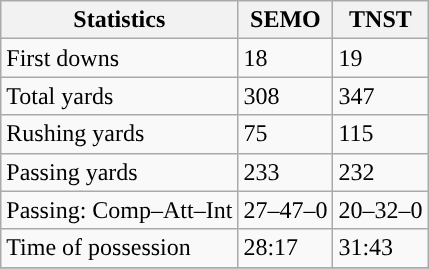<table class="wikitable" style="float: left;">
<tr>
<th>Statistics</th>
<th>SEMO</th>
<th>TNST</th>
</tr>
<tr>
<td>First downs</td>
<td>18</td>
<td>19</td>
</tr>
<tr>
<td>Total yards</td>
<td>308</td>
<td>347</td>
</tr>
<tr>
<td>Rushing yards</td>
<td>75</td>
<td>115</td>
</tr>
<tr>
<td>Passing yards</td>
<td>233</td>
<td>232</td>
</tr>
<tr>
<td>Passing: Comp–Att–Int</td>
<td>27–47–0</td>
<td>20–32–0</td>
</tr>
<tr>
<td>Time of possession</td>
<td>28:17</td>
<td>31:43</td>
</tr>
<tr>
</tr>
</table>
